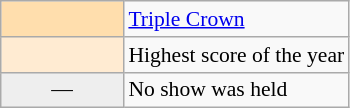<table class="wikitable" style="font-size:90%;">
<tr>
<td width="75px" style="font-weight: bold; background: navajowhite;"></td>
<td><a href='#'>Triple Crown</a></td>
</tr>
<tr>
<td width="75px" style="background: #ffebd2;"></td>
<td>Highest score of the year</td>
</tr>
<tr>
<td width="75px" style="background:#eee;" align="center">—</td>
<td>No show was held</td>
</tr>
</table>
